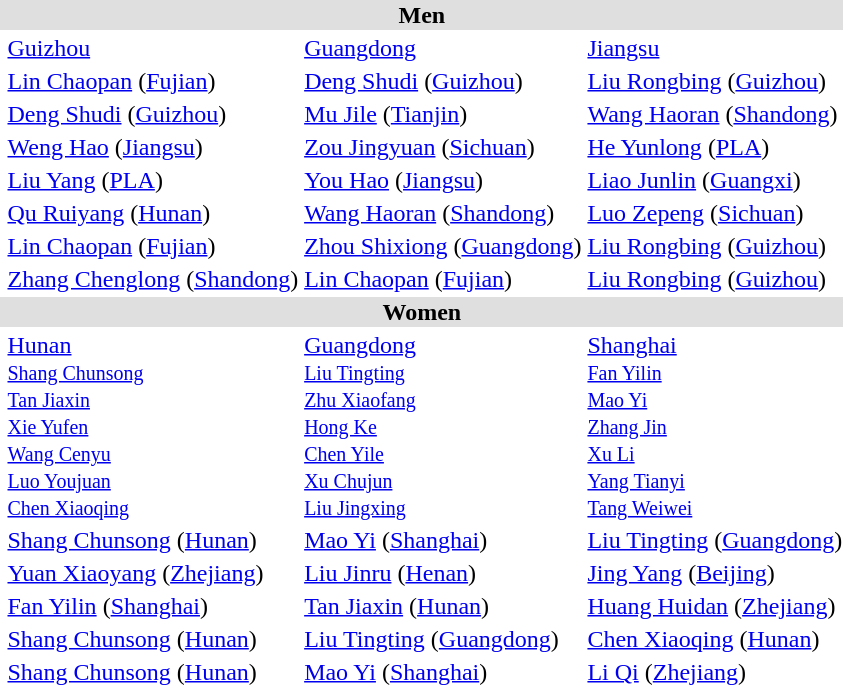<table>
<tr style="background:#dfdfdf;">
<td colspan="4" style="text-align:center;"><strong>Men</strong></td>
</tr>
<tr>
<th scope=row style="text-align:left"></th>
<td><a href='#'>Guizhou</a></td>
<td><a href='#'>Guangdong</a></td>
<td><a href='#'>Jiangsu</a></td>
</tr>
<tr>
<th scope=row style="text-align:left"></th>
<td><a href='#'>Lin Chaopan</a> (<a href='#'>Fujian</a>)</td>
<td><a href='#'>Deng Shudi</a> (<a href='#'>Guizhou</a>)</td>
<td><a href='#'>Liu Rongbing</a> (<a href='#'>Guizhou</a>)</td>
</tr>
<tr>
<th scope=row style="text-align:left"></th>
<td><a href='#'>Deng Shudi</a> (<a href='#'>Guizhou</a>)</td>
<td><a href='#'>Mu Jile</a> (<a href='#'>Tianjin</a>)</td>
<td><a href='#'>Wang Haoran</a> (<a href='#'>Shandong</a>)</td>
</tr>
<tr>
<th scope=row style="text-align:left"></th>
<td><a href='#'>Weng Hao</a> (<a href='#'>Jiangsu</a>)</td>
<td><a href='#'>Zou Jingyuan</a> (<a href='#'>Sichuan</a>)</td>
<td><a href='#'>He Yunlong</a> (<a href='#'>PLA</a>)</td>
</tr>
<tr>
<th scope=row style="text-align:left"></th>
<td><a href='#'>Liu Yang</a> (<a href='#'>PLA</a>)</td>
<td><a href='#'>You Hao</a> (<a href='#'>Jiangsu</a>)</td>
<td><a href='#'>Liao Junlin</a> (<a href='#'>Guangxi</a>)</td>
</tr>
<tr>
<th scope=row style="text-align:left"></th>
<td><a href='#'>Qu Ruiyang</a> (<a href='#'>Hunan</a>)</td>
<td><a href='#'>Wang Haoran</a> (<a href='#'>Shandong</a>)</td>
<td><a href='#'>Luo Zepeng</a> (<a href='#'>Sichuan</a>)</td>
</tr>
<tr>
<th scope=row style="text-align:left"></th>
<td><a href='#'>Lin Chaopan</a> (<a href='#'>Fujian</a>)</td>
<td><a href='#'>Zhou Shixiong</a> (<a href='#'>Guangdong</a>)</td>
<td><a href='#'>Liu Rongbing</a> (<a href='#'>Guizhou</a>)</td>
</tr>
<tr>
<th scope=row style="text-align:left"></th>
<td><a href='#'>Zhang Chenglong</a> (<a href='#'>Shandong</a>)</td>
<td><a href='#'>Lin Chaopan</a> (<a href='#'>Fujian</a>)</td>
<td><a href='#'>Liu Rongbing</a> (<a href='#'>Guizhou</a>)</td>
</tr>
<tr style="background:#dfdfdf;">
<td colspan="4" style="text-align:center;"><strong>Women</strong></td>
</tr>
<tr>
<th scope=row style="text-align:left"><br></th>
<td><a href='#'>Hunan</a><br><small><a href='#'>Shang Chunsong</a><br><a href='#'>Tan Jiaxin</a><br><a href='#'>Xie Yufen</a><br><a href='#'>Wang Cenyu</a><br><a href='#'>Luo Youjuan</a><br><a href='#'>Chen Xiaoqing</a></small></td>
<td><a href='#'>Guangdong</a><br><small><a href='#'>Liu Tingting</a><br><a href='#'>Zhu Xiaofang</a><br><a href='#'>Hong Ke</a><br><a href='#'>Chen Yile</a><br><a href='#'>Xu Chujun</a><br><a href='#'>Liu Jingxing</a></small></td>
<td><a href='#'>Shanghai</a><br><small><a href='#'>Fan Yilin</a><br><a href='#'>Mao Yi</a><br><a href='#'>Zhang Jin</a><br><a href='#'>Xu Li</a><br><a href='#'>Yang Tianyi</a><br><a href='#'>Tang Weiwei</a></small></td>
</tr>
<tr>
<th scope=row style="text-align:left"><br></th>
<td><a href='#'>Shang Chunsong</a> (<a href='#'>Hunan</a>)</td>
<td><a href='#'>Mao Yi</a> (<a href='#'>Shanghai</a>)</td>
<td><a href='#'>Liu Tingting</a> (<a href='#'>Guangdong</a>)</td>
</tr>
<tr>
<th scope=row style="text-align:left"><br></th>
<td><a href='#'>Yuan Xiaoyang</a> (<a href='#'>Zhejiang</a>)</td>
<td><a href='#'>Liu Jinru</a> (<a href='#'>Henan</a>)</td>
<td><a href='#'>Jing Yang</a> (<a href='#'>Beijing</a>)</td>
</tr>
<tr>
<th scope=row style="text-align:left"><br></th>
<td><a href='#'>Fan Yilin</a> (<a href='#'>Shanghai</a>)</td>
<td><a href='#'>Tan Jiaxin</a> (<a href='#'>Hunan</a>)</td>
<td><a href='#'>Huang Huidan</a> (<a href='#'>Zhejiang</a>)</td>
</tr>
<tr>
<th scope=row style="text-align:left"><br></th>
<td><a href='#'>Shang Chunsong</a> (<a href='#'>Hunan</a>)</td>
<td><a href='#'>Liu Tingting</a> (<a href='#'>Guangdong</a>)</td>
<td><a href='#'>Chen Xiaoqing</a> (<a href='#'>Hunan</a>)</td>
</tr>
<tr>
<th scope=row style="text-align:left"><br></th>
<td><a href='#'>Shang Chunsong</a> (<a href='#'>Hunan</a>)</td>
<td><a href='#'>Mao Yi</a> (<a href='#'>Shanghai</a>)</td>
<td><a href='#'>Li Qi</a> (<a href='#'>Zhejiang</a>)</td>
</tr>
</table>
